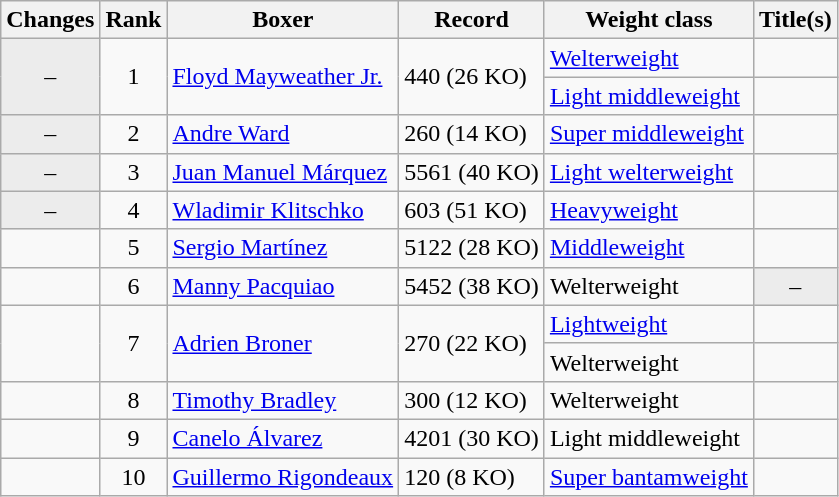<table class="wikitable ">
<tr>
<th>Changes</th>
<th>Rank</th>
<th>Boxer</th>
<th>Record</th>
<th>Weight class</th>
<th>Title(s)</th>
</tr>
<tr>
<td rowspan=2 align=center bgcolor=#ECECEC>–</td>
<td rowspan=2 align=center>1</td>
<td rowspan=2><a href='#'>Floyd Mayweather Jr.</a></td>
<td rowspan=2>440 (26 KO)</td>
<td><a href='#'>Welterweight</a></td>
<td></td>
</tr>
<tr>
<td><a href='#'>Light middleweight</a></td>
<td></td>
</tr>
<tr>
<td align=center bgcolor=#ECECEC>–</td>
<td align=center>2</td>
<td><a href='#'>Andre Ward</a></td>
<td>260 (14 KO)</td>
<td><a href='#'>Super middleweight</a></td>
<td></td>
</tr>
<tr>
<td align=center bgcolor=#ECECEC>–</td>
<td align=center>3</td>
<td><a href='#'>Juan Manuel Márquez</a></td>
<td>5561 (40 KO)</td>
<td><a href='#'>Light welterweight</a></td>
<td></td>
</tr>
<tr>
<td align=center bgcolor=#ECECEC>–</td>
<td align=center>4</td>
<td><a href='#'>Wladimir Klitschko</a></td>
<td>603 (51 KO)</td>
<td><a href='#'>Heavyweight</a></td>
<td></td>
</tr>
<tr>
<td align=center></td>
<td align=center>5</td>
<td><a href='#'>Sergio Martínez</a></td>
<td>5122 (28 KO)</td>
<td><a href='#'>Middleweight</a></td>
<td></td>
</tr>
<tr>
<td align=center></td>
<td align=center>6</td>
<td><a href='#'>Manny Pacquiao</a></td>
<td>5452 (38 KO)</td>
<td>Welterweight</td>
<td align=center bgcolor=#ECECEC data-sort-value="Z">–</td>
</tr>
<tr>
<td rowspan=2 align=center></td>
<td rowspan=2 align=center>7</td>
<td rowspan=2><a href='#'>Adrien Broner</a></td>
<td rowspan=2>270 (22 KO)</td>
<td><a href='#'>Lightweight</a></td>
<td></td>
</tr>
<tr>
<td>Welterweight</td>
<td></td>
</tr>
<tr>
<td align=center></td>
<td align=center>8</td>
<td><a href='#'>Timothy Bradley</a></td>
<td>300 (12 KO)</td>
<td>Welterweight</td>
<td></td>
</tr>
<tr>
<td align=center></td>
<td align=center>9</td>
<td><a href='#'>Canelo Álvarez</a></td>
<td>4201 (30 KO)</td>
<td>Light middleweight</td>
<td></td>
</tr>
<tr>
<td align=center></td>
<td align=center>10</td>
<td><a href='#'>Guillermo Rigondeaux</a></td>
<td>120 (8 KO)</td>
<td><a href='#'>Super bantamweight</a></td>
<td></td>
</tr>
</table>
